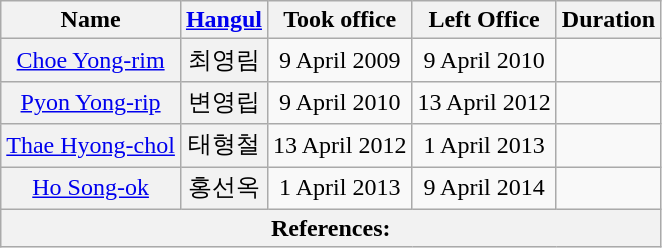<table class="wikitable sortable">
<tr>
<th>Name</th>
<th class="unsortable"><a href='#'>Hangul</a></th>
<th>Took office</th>
<th>Left Office</th>
<th>Duration</th>
</tr>
<tr>
<th align="center" scope="row" style="font-weight:normal;"><a href='#'>Choe Yong-rim</a></th>
<th align="center" scope="row" style="font-weight:normal;">최영림</th>
<td align="center">9 April 2009</td>
<td align="center">9 April 2010</td>
<td align="center"></td>
</tr>
<tr>
<th align="center" scope="row" style="font-weight:normal;"><a href='#'>Pyon Yong-rip</a></th>
<th align="center" scope="row" style="font-weight:normal;">변영립</th>
<td align="center">9 April 2010</td>
<td align="center">13 April 2012</td>
<td align="center"></td>
</tr>
<tr>
<th align="center" scope="row" style="font-weight:normal;"><a href='#'>Thae Hyong-chol</a></th>
<th align="center" scope="row" style="font-weight:normal;">태형철</th>
<td align="center">13 April 2012</td>
<td align="center">1 April 2013</td>
<td align="center"></td>
</tr>
<tr>
<th align="center" scope="row" style="font-weight:normal;"><a href='#'>Ho Song-ok</a></th>
<th align="center" scope="row" style="font-weight:normal;">홍선옥</th>
<td align="center">1 April 2013</td>
<td align="center">9 April 2014</td>
<td align="center"></td>
</tr>
<tr>
<th colspan="5" unsortable><strong>References:</strong><br></th>
</tr>
</table>
